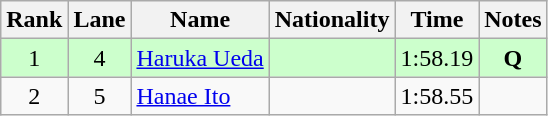<table class="wikitable sortable" style="text-align:center">
<tr>
<th>Rank</th>
<th>Lane</th>
<th>Name</th>
<th>Nationality</th>
<th>Time</th>
<th>Notes</th>
</tr>
<tr bgcolor=ccffcc>
<td>1</td>
<td>4</td>
<td align=left><a href='#'>Haruka Ueda</a></td>
<td align=left></td>
<td>1:58.19</td>
<td><strong>Q</strong></td>
</tr>
<tr>
<td>2</td>
<td>5</td>
<td align=left><a href='#'>Hanae Ito</a></td>
<td align=left></td>
<td>1:58.55</td>
<td></td>
</tr>
</table>
